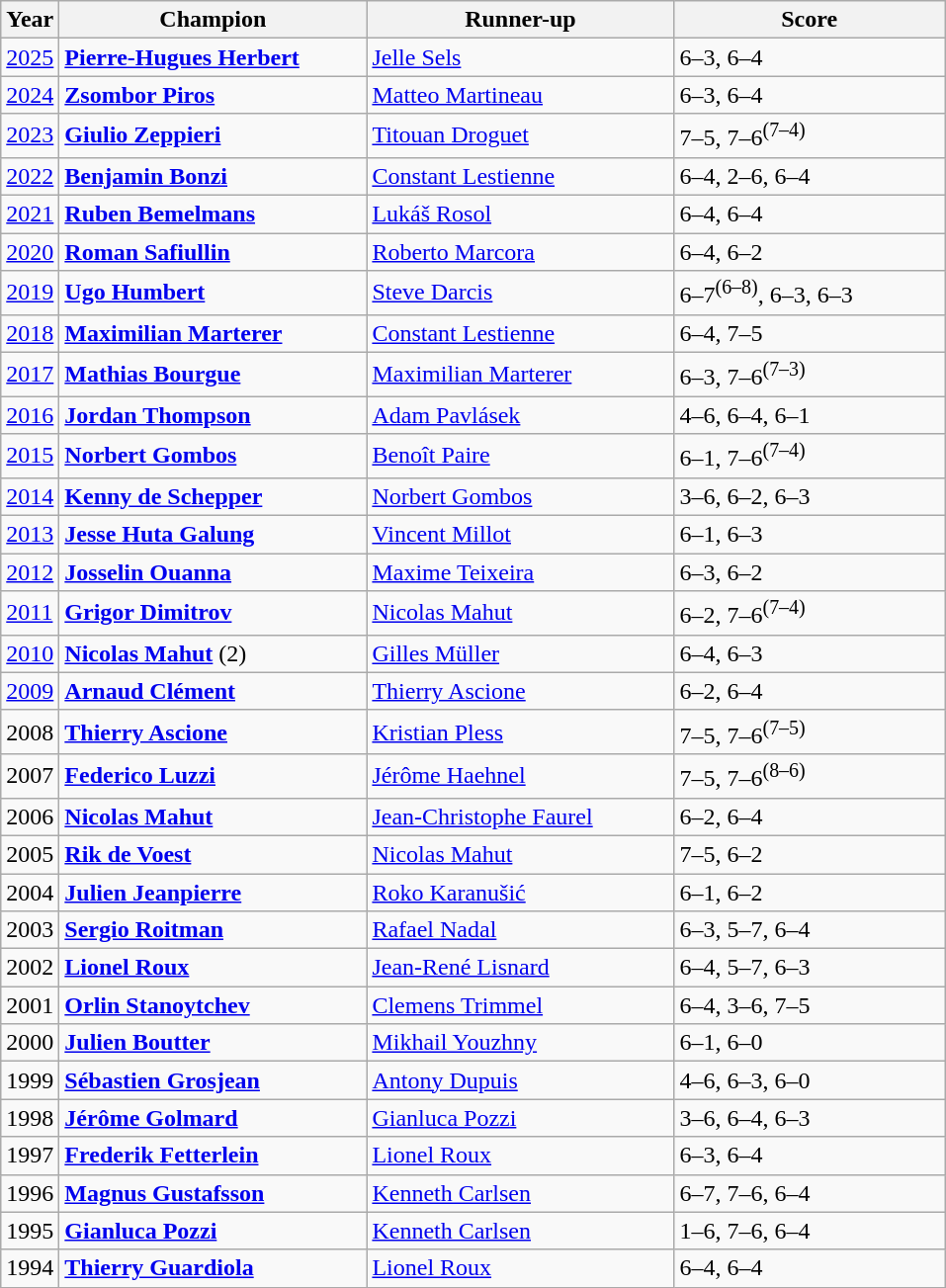<table class="wikitable">
<tr>
<th>Year</th>
<th width="200">Champion</th>
<th width="200">Runner-up</th>
<th width="175">Score</th>
</tr>
<tr>
<td><a href='#'>2025</a></td>
<td> <strong><a href='#'>Pierre-Hugues Herbert</a></strong></td>
<td> <a href='#'>Jelle Sels</a></td>
<td>6–3, 6–4</td>
</tr>
<tr>
<td><a href='#'>2024</a></td>
<td> <strong><a href='#'>Zsombor Piros</a></strong></td>
<td> <a href='#'>Matteo Martineau</a></td>
<td>6–3, 6–4</td>
</tr>
<tr>
<td><a href='#'>2023</a></td>
<td> <strong><a href='#'>Giulio Zeppieri</a></strong></td>
<td> <a href='#'>Titouan Droguet</a></td>
<td>7–5, 7–6<sup>(7–4)</sup></td>
</tr>
<tr>
<td><a href='#'>2022</a></td>
<td> <strong><a href='#'>Benjamin Bonzi</a></strong></td>
<td> <a href='#'>Constant Lestienne</a></td>
<td>6–4, 2–6, 6–4</td>
</tr>
<tr>
<td><a href='#'>2021</a></td>
<td> <strong><a href='#'>Ruben Bemelmans</a></strong></td>
<td> <a href='#'>Lukáš Rosol</a></td>
<td>6–4, 6–4</td>
</tr>
<tr>
<td><a href='#'>2020</a></td>
<td> <strong><a href='#'>Roman Safiullin</a></strong></td>
<td> <a href='#'>Roberto Marcora</a></td>
<td>6–4, 6–2</td>
</tr>
<tr>
<td><a href='#'>2019</a></td>
<td> <strong><a href='#'>Ugo Humbert</a></strong></td>
<td> <a href='#'>Steve Darcis</a></td>
<td>6–7<sup>(6–8)</sup>, 6–3, 6–3</td>
</tr>
<tr>
<td><a href='#'>2018</a></td>
<td> <strong><a href='#'>Maximilian Marterer</a></strong></td>
<td> <a href='#'>Constant Lestienne</a></td>
<td>6–4, 7–5</td>
</tr>
<tr>
<td><a href='#'>2017</a></td>
<td> <strong><a href='#'>Mathias Bourgue</a></strong></td>
<td> <a href='#'>Maximilian Marterer</a></td>
<td>6–3, 7–6<sup>(7–3)</sup></td>
</tr>
<tr>
<td><a href='#'>2016</a></td>
<td> <strong><a href='#'>Jordan Thompson</a></strong></td>
<td> <a href='#'>Adam Pavlásek</a></td>
<td>4–6, 6–4, 6–1</td>
</tr>
<tr>
<td><a href='#'>2015</a></td>
<td> <strong><a href='#'>Norbert Gombos</a></strong></td>
<td> <a href='#'>Benoît Paire</a></td>
<td>6–1, 7–6<sup>(7–4)</sup></td>
</tr>
<tr>
<td><a href='#'>2014</a></td>
<td> <strong><a href='#'>Kenny de Schepper</a></strong></td>
<td> <a href='#'>Norbert Gombos</a></td>
<td>3–6, 6–2, 6–3</td>
</tr>
<tr>
<td><a href='#'>2013</a></td>
<td> <strong><a href='#'>Jesse Huta Galung</a></strong></td>
<td> <a href='#'>Vincent Millot</a></td>
<td>6–1, 6–3</td>
</tr>
<tr>
<td><a href='#'>2012</a></td>
<td> <strong><a href='#'>Josselin Ouanna</a></strong></td>
<td> <a href='#'>Maxime Teixeira</a></td>
<td>6–3, 6–2</td>
</tr>
<tr>
<td><a href='#'>2011</a></td>
<td> <strong><a href='#'>Grigor Dimitrov</a></strong></td>
<td> <a href='#'>Nicolas Mahut</a></td>
<td>6–2, 7–6<sup>(7–4)</sup></td>
</tr>
<tr>
<td><a href='#'>2010</a></td>
<td> <strong><a href='#'>Nicolas Mahut</a></strong> (2)</td>
<td> <a href='#'>Gilles Müller</a></td>
<td>6–4, 6–3</td>
</tr>
<tr>
<td><a href='#'>2009</a></td>
<td> <strong><a href='#'>Arnaud Clément</a></strong></td>
<td> <a href='#'>Thierry Ascione</a></td>
<td>6–2, 6–4</td>
</tr>
<tr>
<td>2008</td>
<td> <strong><a href='#'>Thierry Ascione</a></strong></td>
<td> <a href='#'>Kristian Pless</a></td>
<td>7–5, 7–6<sup>(7–5)</sup></td>
</tr>
<tr>
<td>2007</td>
<td> <strong><a href='#'>Federico Luzzi</a></strong></td>
<td> <a href='#'>Jérôme Haehnel</a></td>
<td>7–5, 7–6<sup>(8–6)</sup></td>
</tr>
<tr>
<td>2006</td>
<td> <strong><a href='#'>Nicolas Mahut</a></strong></td>
<td> <a href='#'>Jean-Christophe Faurel</a></td>
<td>6–2, 6–4</td>
</tr>
<tr>
<td>2005</td>
<td> <strong><a href='#'>Rik de Voest</a></strong></td>
<td> <a href='#'>Nicolas Mahut</a></td>
<td>7–5, 6–2</td>
</tr>
<tr>
<td>2004</td>
<td> <strong><a href='#'>Julien Jeanpierre</a></strong></td>
<td> <a href='#'>Roko Karanušić</a></td>
<td>6–1, 6–2</td>
</tr>
<tr>
<td>2003</td>
<td> <strong><a href='#'>Sergio Roitman</a></strong></td>
<td> <a href='#'>Rafael Nadal</a></td>
<td>6–3, 5–7, 6–4</td>
</tr>
<tr>
<td>2002</td>
<td> <strong><a href='#'>Lionel Roux</a></strong></td>
<td> <a href='#'>Jean-René Lisnard</a></td>
<td>6–4, 5–7, 6–3</td>
</tr>
<tr>
<td>2001</td>
<td> <strong><a href='#'>Orlin Stanoytchev</a></strong></td>
<td> <a href='#'>Clemens Trimmel</a></td>
<td>6–4, 3–6, 7–5</td>
</tr>
<tr>
<td>2000</td>
<td> <strong><a href='#'>Julien Boutter</a></strong></td>
<td> <a href='#'>Mikhail Youzhny</a></td>
<td>6–1, 6–0</td>
</tr>
<tr>
<td>1999</td>
<td> <strong><a href='#'>Sébastien Grosjean</a></strong></td>
<td> <a href='#'>Antony Dupuis</a></td>
<td>4–6, 6–3, 6–0</td>
</tr>
<tr>
<td>1998</td>
<td> <strong><a href='#'>Jérôme Golmard</a></strong></td>
<td> <a href='#'>Gianluca Pozzi</a></td>
<td>3–6, 6–4, 6–3</td>
</tr>
<tr>
<td>1997</td>
<td> <strong><a href='#'>Frederik Fetterlein</a></strong></td>
<td> <a href='#'>Lionel Roux</a></td>
<td>6–3, 6–4</td>
</tr>
<tr>
<td>1996</td>
<td> <strong><a href='#'>Magnus Gustafsson</a></strong></td>
<td> <a href='#'>Kenneth Carlsen</a></td>
<td>6–7, 7–6, 6–4</td>
</tr>
<tr>
<td>1995</td>
<td> <strong><a href='#'>Gianluca Pozzi</a></strong></td>
<td> <a href='#'>Kenneth Carlsen</a></td>
<td>1–6, 7–6, 6–4</td>
</tr>
<tr>
<td>1994</td>
<td> <strong><a href='#'>Thierry Guardiola</a></strong></td>
<td> <a href='#'>Lionel Roux</a></td>
<td>6–4, 6–4</td>
</tr>
</table>
